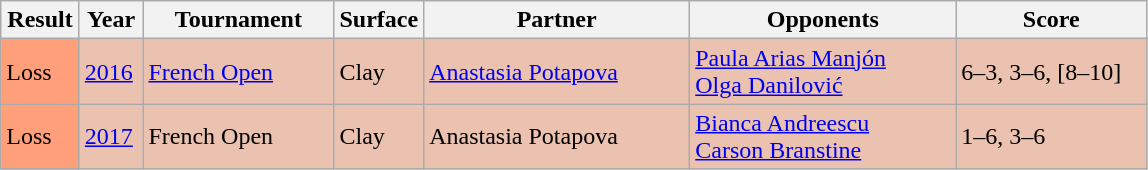<table class="sortable wikitable">
<tr>
<th style="width:45px">Result</th>
<th style="width:35px">Year</th>
<th style="width:120px">Tournament</th>
<th style="width:50px">Surface</th>
<th style="width:170px">Partner</th>
<th style="width:170px">Opponents</th>
<th style="width:120px" class="unsortable">Score</th>
</tr>
<tr style="background:#ebc2af;">
<td bgcolor=FFA07A>Loss</td>
<td><a href='#'>2016</a></td>
<td><a href='#'>French Open</a></td>
<td>Clay</td>
<td> <a href='#'>Anastasia Potapova</a></td>
<td> <a href='#'>Paula Arias Manjón</a> <br>  <a href='#'>Olga Danilović</a></td>
<td>6–3, 3–6, [8–10]</td>
</tr>
<tr style="background:#ebc2af;">
<td bgcolor=FFA07A>Loss</td>
<td><a href='#'>2017</a></td>
<td>French Open</td>
<td>Clay</td>
<td> Anastasia Potapova</td>
<td> <a href='#'>Bianca Andreescu</a> <br>  <a href='#'>Carson Branstine</a></td>
<td>1–6, 3–6</td>
</tr>
</table>
